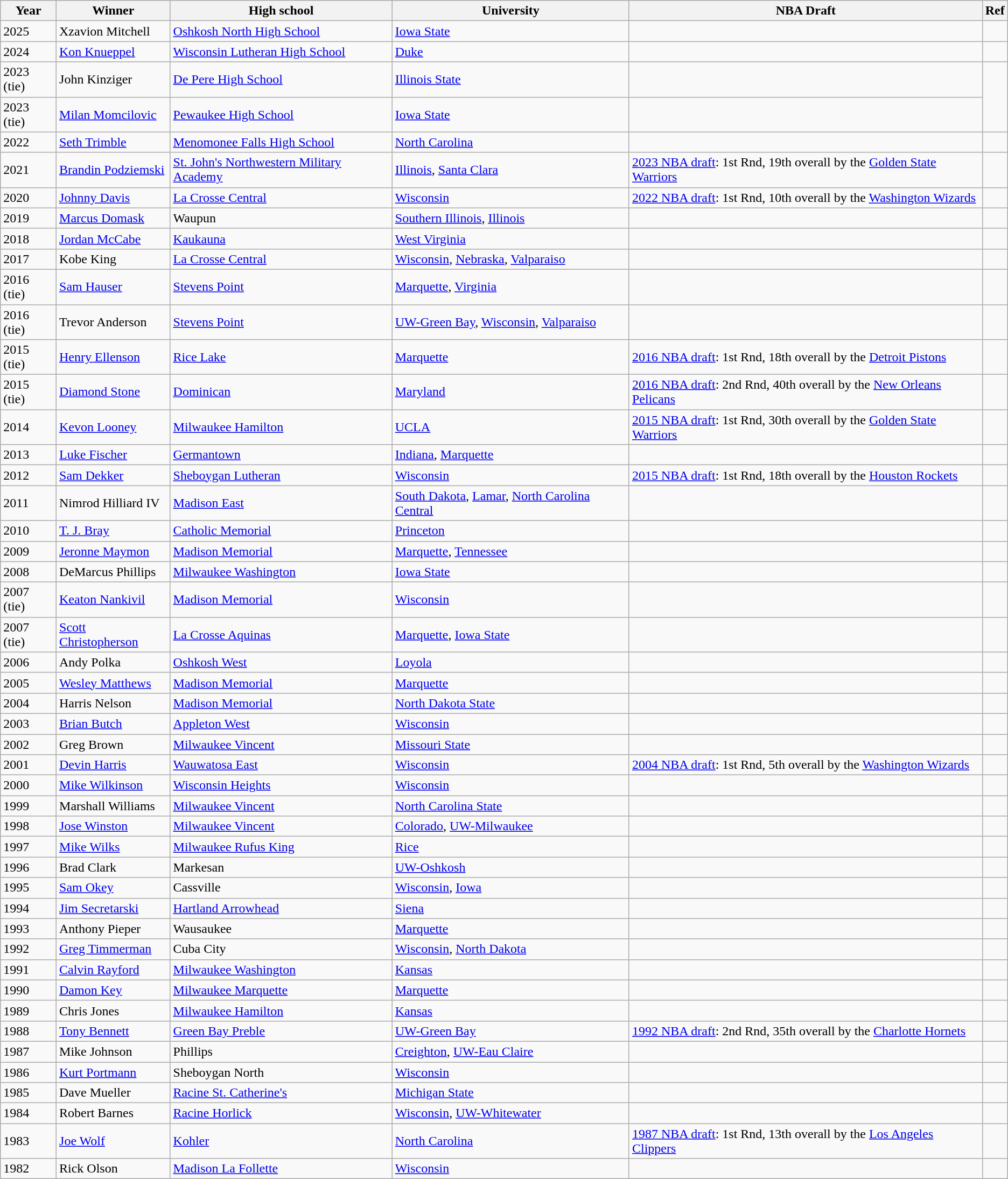<table class="wikitable sortable">
<tr>
<th>Year</th>
<th>Winner</th>
<th>High school</th>
<th>University</th>
<th>NBA Draft</th>
<th>Ref</th>
</tr>
<tr>
<td>2025</td>
<td>Xzavion Mitchell</td>
<td><a href='#'>Oshkosh North High School</a></td>
<td><a href='#'>Iowa State</a></td>
<td></td>
<td></td>
</tr>
<tr --->
<td>2024</td>
<td><a href='#'>Kon Knueppel</a></td>
<td><a href='#'>Wisconsin Lutheran High School</a></td>
<td><a href='#'>Duke</a></td>
<td></td>
<td></td>
</tr>
<tr --->
<td>2023 (tie)</td>
<td>John Kinziger</td>
<td><a href='#'>De Pere High School</a></td>
<td><a href='#'>Illinois State</a></td>
<td></td>
<td rowspan="2"></td>
</tr>
<tr --->
<td>2023 (tie)</td>
<td><a href='#'>Milan Momcilovic</a></td>
<td><a href='#'>Pewaukee High School</a></td>
<td><a href='#'>Iowa State</a></td>
<td></td>
</tr>
<tr --->
<td>2022</td>
<td><a href='#'>Seth Trimble</a></td>
<td><a href='#'>Menomonee Falls High School</a></td>
<td><a href='#'>North Carolina</a></td>
<td></td>
<td></td>
</tr>
<tr --->
<td>2021</td>
<td><a href='#'>Brandin Podziemski</a></td>
<td><a href='#'>St. John's Northwestern Military Academy</a></td>
<td><a href='#'>Illinois</a>, <a href='#'>Santa Clara</a></td>
<td><a href='#'>2023 NBA draft</a>: 1st Rnd, 19th overall by the <a href='#'>Golden State Warriors</a></td>
<td></td>
</tr>
<tr --->
<td>2020</td>
<td><a href='#'>Johnny Davis</a></td>
<td><a href='#'>La Crosse Central</a></td>
<td><a href='#'>Wisconsin</a></td>
<td><a href='#'>2022 NBA draft</a>: 1st Rnd, 10th overall by the <a href='#'>Washington Wizards</a></td>
<td></td>
</tr>
<tr --->
<td>2019</td>
<td><a href='#'>Marcus Domask</a></td>
<td>Waupun</td>
<td><a href='#'>Southern Illinois</a>, <a href='#'>Illinois</a></td>
<td></td>
<td></td>
</tr>
<tr --->
<td>2018</td>
<td><a href='#'>Jordan McCabe</a></td>
<td><a href='#'>Kaukauna</a></td>
<td><a href='#'>West Virginia</a></td>
<td></td>
<td></td>
</tr>
<tr --->
<td>2017</td>
<td>Kobe King</td>
<td><a href='#'>La Crosse Central</a></td>
<td><a href='#'>Wisconsin</a>, <a href='#'>Nebraska</a>, <a href='#'>Valparaiso</a></td>
<td></td>
<td></td>
</tr>
<tr --->
<td>2016 (tie)</td>
<td><a href='#'>Sam Hauser</a></td>
<td><a href='#'>Stevens Point</a></td>
<td><a href='#'>Marquette</a>, <a href='#'>Virginia</a></td>
<td></td>
<td></td>
</tr>
<tr --->
<td>2016 (tie)</td>
<td>Trevor Anderson</td>
<td><a href='#'>Stevens Point</a></td>
<td><a href='#'>UW-Green Bay</a>, <a href='#'>Wisconsin</a>, <a href='#'>Valparaiso</a></td>
<td></td>
<td></td>
</tr>
<tr --->
<td>2015 (tie)</td>
<td><a href='#'>Henry Ellenson</a></td>
<td><a href='#'>Rice Lake</a></td>
<td><a href='#'>Marquette</a></td>
<td><a href='#'>2016 NBA draft</a>: 1st Rnd, 18th overall by the <a href='#'>Detroit Pistons</a></td>
<td></td>
</tr>
<tr --->
<td>2015 (tie)</td>
<td><a href='#'>Diamond Stone</a></td>
<td><a href='#'>Dominican</a></td>
<td><a href='#'>Maryland</a></td>
<td><a href='#'>2016 NBA draft</a>: 2nd Rnd, 40th overall by the <a href='#'>New Orleans Pelicans</a></td>
<td></td>
</tr>
<tr --->
<td>2014</td>
<td><a href='#'>Kevon Looney</a></td>
<td><a href='#'>Milwaukee Hamilton</a></td>
<td><a href='#'>UCLA</a></td>
<td><a href='#'>2015 NBA draft</a>: 1st Rnd, 30th overall by the <a href='#'>Golden State Warriors</a></td>
<td></td>
</tr>
<tr --->
<td>2013</td>
<td><a href='#'>Luke Fischer</a></td>
<td><a href='#'>Germantown</a></td>
<td><a href='#'>Indiana</a>, <a href='#'>Marquette</a></td>
<td></td>
<td></td>
</tr>
<tr --->
<td>2012</td>
<td><a href='#'>Sam Dekker</a></td>
<td><a href='#'>Sheboygan Lutheran</a></td>
<td><a href='#'>Wisconsin</a></td>
<td><a href='#'>2015 NBA draft</a>: 1st Rnd, 18th overall by the <a href='#'>Houston Rockets</a></td>
<td></td>
</tr>
<tr --->
<td>2011</td>
<td>Nimrod Hilliard IV</td>
<td><a href='#'>Madison East</a></td>
<td><a href='#'>South Dakota</a>, <a href='#'>Lamar</a>, <a href='#'>North Carolina Central</a></td>
<td></td>
<td></td>
</tr>
<tr --->
<td>2010</td>
<td><a href='#'>T. J. Bray</a></td>
<td><a href='#'>Catholic Memorial</a></td>
<td><a href='#'>Princeton</a></td>
<td></td>
<td></td>
</tr>
<tr --->
<td>2009</td>
<td><a href='#'>Jeronne Maymon</a></td>
<td><a href='#'>Madison Memorial</a></td>
<td><a href='#'>Marquette</a>, <a href='#'>Tennessee</a></td>
<td></td>
<td></td>
</tr>
<tr --->
<td>2008</td>
<td>DeMarcus Phillips</td>
<td><a href='#'>Milwaukee Washington</a></td>
<td><a href='#'>Iowa State</a></td>
<td></td>
<td></td>
</tr>
<tr --->
<td>2007 (tie)</td>
<td><a href='#'>Keaton Nankivil</a></td>
<td><a href='#'>Madison Memorial</a></td>
<td><a href='#'>Wisconsin</a></td>
<td></td>
<td></td>
</tr>
<tr --->
<td>2007 (tie)</td>
<td><a href='#'>Scott Christopherson</a></td>
<td><a href='#'>La Crosse Aquinas</a></td>
<td><a href='#'>Marquette</a>, <a href='#'>Iowa State</a></td>
<td></td>
<td></td>
</tr>
<tr --->
<td>2006</td>
<td>Andy Polka</td>
<td><a href='#'>Oshkosh West</a></td>
<td><a href='#'>Loyola</a></td>
<td></td>
<td></td>
</tr>
<tr --->
<td>2005</td>
<td><a href='#'>Wesley Matthews</a></td>
<td><a href='#'>Madison Memorial</a></td>
<td><a href='#'>Marquette</a></td>
<td></td>
<td></td>
</tr>
<tr --->
<td>2004</td>
<td>Harris Nelson</td>
<td><a href='#'>Madison Memorial</a></td>
<td><a href='#'>North Dakota State</a></td>
<td></td>
<td></td>
</tr>
<tr --->
<td>2003</td>
<td><a href='#'>Brian Butch</a></td>
<td><a href='#'>Appleton West</a></td>
<td><a href='#'>Wisconsin</a></td>
<td></td>
<td></td>
</tr>
<tr --->
<td>2002</td>
<td>Greg Brown</td>
<td><a href='#'>Milwaukee Vincent</a></td>
<td><a href='#'>Missouri State</a></td>
<td></td>
<td></td>
</tr>
<tr --->
<td>2001</td>
<td><a href='#'>Devin Harris</a></td>
<td><a href='#'>Wauwatosa East</a></td>
<td><a href='#'>Wisconsin</a></td>
<td><a href='#'>2004 NBA draft</a>: 1st Rnd, 5th overall by the <a href='#'>Washington Wizards</a></td>
<td></td>
</tr>
<tr --->
<td>2000</td>
<td><a href='#'>Mike Wilkinson</a></td>
<td><a href='#'>Wisconsin Heights</a></td>
<td><a href='#'>Wisconsin</a></td>
<td></td>
<td></td>
</tr>
<tr --->
<td>1999</td>
<td>Marshall Williams</td>
<td><a href='#'>Milwaukee Vincent</a></td>
<td><a href='#'>North Carolina State</a></td>
<td></td>
<td></td>
</tr>
<tr --->
<td>1998</td>
<td><a href='#'>Jose Winston</a></td>
<td><a href='#'>Milwaukee Vincent</a></td>
<td><a href='#'>Colorado</a>, <a href='#'>UW-Milwaukee</a></td>
<td></td>
<td></td>
</tr>
<tr --->
<td>1997</td>
<td><a href='#'>Mike Wilks</a></td>
<td><a href='#'>Milwaukee Rufus King</a></td>
<td><a href='#'>Rice</a></td>
<td></td>
<td></td>
</tr>
<tr --->
<td>1996</td>
<td>Brad Clark</td>
<td>Markesan</td>
<td><a href='#'>UW-Oshkosh</a></td>
<td></td>
<td></td>
</tr>
<tr --->
<td>1995</td>
<td><a href='#'>Sam Okey</a></td>
<td>Cassville</td>
<td><a href='#'>Wisconsin</a>, <a href='#'>Iowa</a></td>
<td></td>
<td></td>
</tr>
<tr --->
<td>1994</td>
<td><a href='#'>Jim Secretarski</a></td>
<td><a href='#'>Hartland Arrowhead</a></td>
<td><a href='#'>Siena</a></td>
<td></td>
<td></td>
</tr>
<tr --->
<td>1993</td>
<td>Anthony Pieper</td>
<td>Wausaukee</td>
<td><a href='#'>Marquette</a></td>
<td></td>
<td></td>
</tr>
<tr --->
<td>1992</td>
<td><a href='#'>Greg Timmerman</a></td>
<td>Cuba City</td>
<td><a href='#'>Wisconsin</a>, <a href='#'>North Dakota</a></td>
<td></td>
<td></td>
</tr>
<tr --->
<td>1991</td>
<td><a href='#'>Calvin Rayford</a></td>
<td><a href='#'>Milwaukee Washington</a></td>
<td><a href='#'>Kansas</a></td>
<td></td>
<td></td>
</tr>
<tr --->
<td>1990</td>
<td><a href='#'>Damon Key</a></td>
<td><a href='#'>Milwaukee Marquette</a></td>
<td><a href='#'>Marquette</a></td>
<td></td>
<td></td>
</tr>
<tr --->
<td>1989</td>
<td>Chris Jones</td>
<td><a href='#'>Milwaukee Hamilton</a></td>
<td><a href='#'>Kansas</a></td>
<td></td>
<td></td>
</tr>
<tr --->
<td>1988</td>
<td><a href='#'>Tony Bennett</a></td>
<td><a href='#'>Green Bay Preble</a></td>
<td><a href='#'>UW-Green Bay</a></td>
<td><a href='#'>1992 NBA draft</a>: 2nd Rnd, 35th overall by the <a href='#'>Charlotte Hornets</a></td>
<td></td>
</tr>
<tr --->
<td>1987</td>
<td>Mike Johnson</td>
<td>Phillips</td>
<td><a href='#'>Creighton</a>, <a href='#'>UW-Eau Claire</a></td>
<td></td>
<td></td>
</tr>
<tr --->
<td>1986</td>
<td><a href='#'>Kurt Portmann</a></td>
<td>Sheboygan North</td>
<td><a href='#'>Wisconsin</a></td>
<td></td>
<td></td>
</tr>
<tr --->
<td>1985</td>
<td>Dave Mueller</td>
<td><a href='#'>Racine St. Catherine's</a></td>
<td><a href='#'>Michigan State</a></td>
<td></td>
<td></td>
</tr>
<tr --->
<td>1984</td>
<td>Robert Barnes</td>
<td><a href='#'>Racine Horlick</a></td>
<td><a href='#'>Wisconsin</a>, <a href='#'>UW-Whitewater</a></td>
<td></td>
<td></td>
</tr>
<tr --->
<td>1983</td>
<td><a href='#'>Joe Wolf</a></td>
<td><a href='#'>Kohler</a></td>
<td><a href='#'>North Carolina</a></td>
<td><a href='#'>1987 NBA draft</a>: 1st Rnd, 13th overall by the <a href='#'>Los Angeles Clippers</a></td>
<td></td>
</tr>
<tr --->
<td>1982</td>
<td>Rick Olson</td>
<td><a href='#'>Madison La Follette</a></td>
<td><a href='#'>Wisconsin</a></td>
<td></td>
<td></td>
</tr>
</table>
